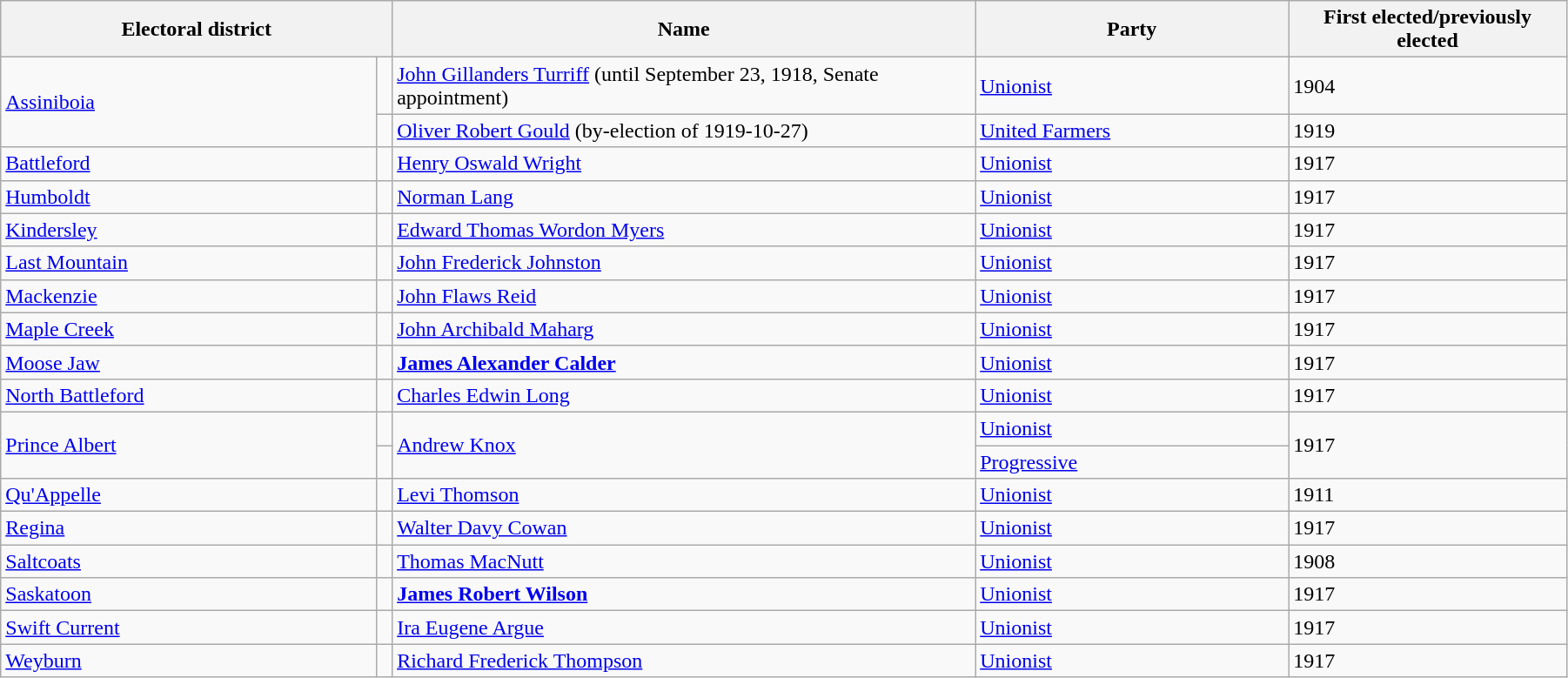<table class="wikitable" width=95%>
<tr>
<th colspan=2 width=25%>Electoral district</th>
<th>Name</th>
<th width=20%>Party</th>
<th>First elected/previously elected</th>
</tr>
<tr>
<td width=24% rowspan=2><a href='#'>Assiniboia</a></td>
<td></td>
<td><a href='#'>John Gillanders Turriff</a> (until September 23, 1918, Senate appointment)</td>
<td><a href='#'>Unionist</a></td>
<td>1904</td>
</tr>
<tr>
<td></td>
<td><a href='#'>Oliver Robert Gould</a> (by-election of 1919-10-27)</td>
<td><a href='#'>United Farmers</a></td>
<td>1919</td>
</tr>
<tr>
<td><a href='#'>Battleford</a></td>
<td></td>
<td><a href='#'>Henry Oswald Wright</a></td>
<td><a href='#'>Unionist</a></td>
<td>1917</td>
</tr>
<tr>
<td><a href='#'>Humboldt</a></td>
<td></td>
<td><a href='#'>Norman Lang</a></td>
<td><a href='#'>Unionist</a></td>
<td>1917</td>
</tr>
<tr>
<td><a href='#'>Kindersley</a></td>
<td></td>
<td><a href='#'>Edward Thomas Wordon Myers</a></td>
<td><a href='#'>Unionist</a></td>
<td>1917</td>
</tr>
<tr>
<td><a href='#'>Last Mountain</a></td>
<td></td>
<td><a href='#'>John Frederick Johnston</a></td>
<td><a href='#'>Unionist</a></td>
<td>1917</td>
</tr>
<tr>
<td><a href='#'>Mackenzie</a></td>
<td></td>
<td><a href='#'>John Flaws Reid</a></td>
<td><a href='#'>Unionist</a></td>
<td>1917</td>
</tr>
<tr>
<td><a href='#'>Maple Creek</a></td>
<td></td>
<td><a href='#'>John Archibald Maharg</a></td>
<td><a href='#'>Unionist</a></td>
<td>1917</td>
</tr>
<tr>
<td><a href='#'>Moose Jaw</a></td>
<td></td>
<td><strong><a href='#'>James Alexander Calder</a></strong></td>
<td><a href='#'>Unionist</a></td>
<td>1917</td>
</tr>
<tr>
<td><a href='#'>North Battleford</a></td>
<td></td>
<td><a href='#'>Charles Edwin Long</a></td>
<td><a href='#'>Unionist</a></td>
<td>1917</td>
</tr>
<tr>
<td rowspan=2><a href='#'>Prince Albert</a></td>
<td></td>
<td rowspan=2><a href='#'>Andrew Knox</a></td>
<td><a href='#'>Unionist</a></td>
<td rowspan=2>1917</td>
</tr>
<tr>
<td></td>
<td><a href='#'>Progressive</a></td>
</tr>
<tr>
<td><a href='#'>Qu'Appelle</a></td>
<td></td>
<td><a href='#'>Levi Thomson</a></td>
<td><a href='#'>Unionist</a></td>
<td>1911</td>
</tr>
<tr>
<td><a href='#'>Regina</a></td>
<td></td>
<td><a href='#'>Walter Davy Cowan</a></td>
<td><a href='#'>Unionist</a></td>
<td>1917</td>
</tr>
<tr>
<td><a href='#'>Saltcoats</a></td>
<td></td>
<td><a href='#'>Thomas MacNutt</a></td>
<td><a href='#'>Unionist</a></td>
<td>1908</td>
</tr>
<tr>
<td><a href='#'>Saskatoon</a></td>
<td></td>
<td><strong><a href='#'>James Robert Wilson</a></strong></td>
<td><a href='#'>Unionist</a></td>
<td>1917</td>
</tr>
<tr>
<td><a href='#'>Swift Current</a></td>
<td></td>
<td><a href='#'>Ira Eugene Argue</a></td>
<td><a href='#'>Unionist</a></td>
<td>1917</td>
</tr>
<tr>
<td><a href='#'>Weyburn</a></td>
<td></td>
<td><a href='#'>Richard Frederick Thompson</a></td>
<td><a href='#'>Unionist</a></td>
<td>1917</td>
</tr>
</table>
